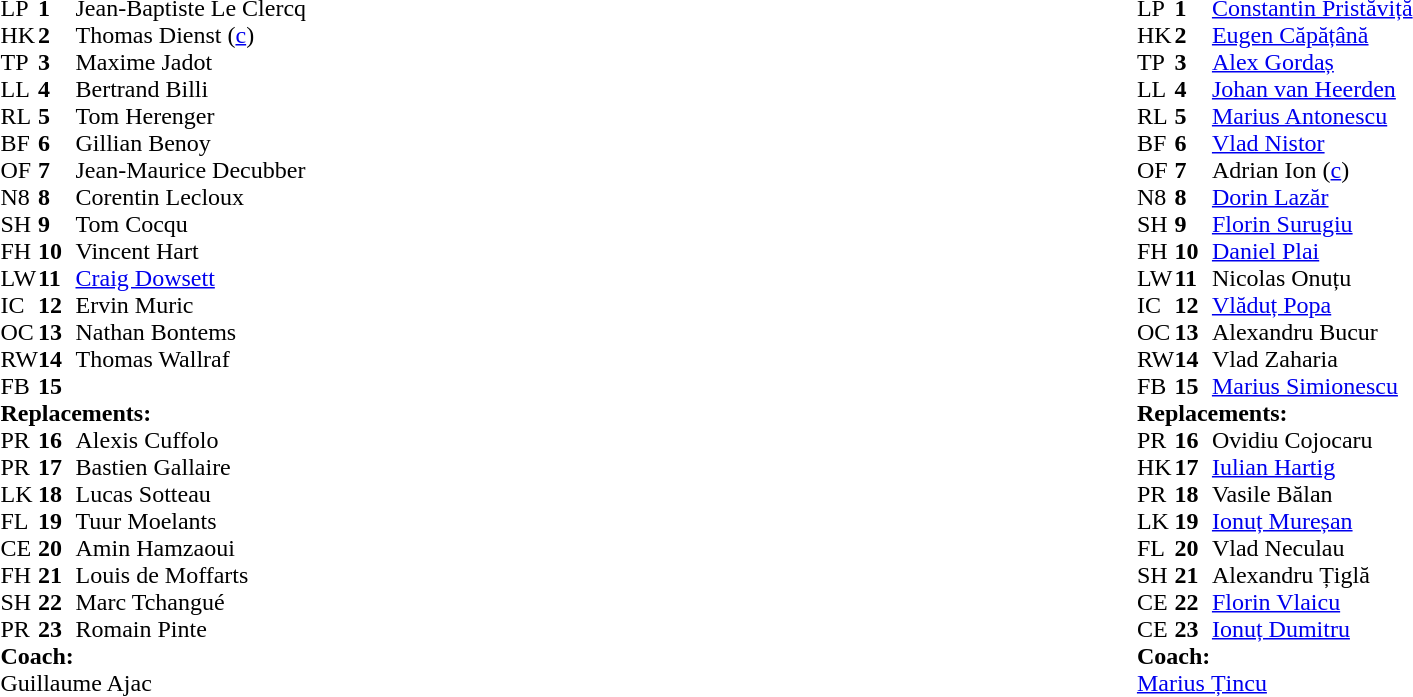<table style="width:100%">
<tr>
<td style="vertical-align:top;width:50%"><br><table cellspacing="0" cellpadding="0">
<tr>
<th width="25"></th>
<th width="25"></th>
</tr>
<tr>
<td>LP</td>
<td><strong>1</strong></td>
<td>Jean-Baptiste Le Clercq</td>
<td></td>
<td></td>
</tr>
<tr>
<td>HK</td>
<td><strong>2</strong></td>
<td>Thomas Dienst (<a href='#'>c</a>)</td>
<td></td>
<td></td>
</tr>
<tr>
<td>TP</td>
<td><strong>3</strong></td>
<td>Maxime Jadot</td>
<td></td>
<td></td>
</tr>
<tr>
<td>LL</td>
<td><strong>4</strong></td>
<td>Bertrand Billi</td>
</tr>
<tr>
<td>RL</td>
<td><strong>5</strong></td>
<td>Tom Herenger</td>
<td></td>
<td></td>
</tr>
<tr>
<td>BF</td>
<td><strong>6</strong></td>
<td>Gillian Benoy</td>
</tr>
<tr>
<td>OF</td>
<td><strong>7</strong></td>
<td>Jean-Maurice Decubber</td>
</tr>
<tr>
<td>N8</td>
<td><strong>8</strong></td>
<td>Corentin Lecloux</td>
</tr>
<tr>
<td>SH</td>
<td><strong>9</strong></td>
<td>Tom Cocqu</td>
<td></td>
<td></td>
</tr>
<tr>
<td>FH</td>
<td><strong>10</strong></td>
<td>Vincent Hart</td>
<td></td>
<td></td>
</tr>
<tr>
<td>LW</td>
<td><strong>11</strong></td>
<td><a href='#'>Craig Dowsett</a></td>
</tr>
<tr>
<td>IC</td>
<td><strong>12</strong></td>
<td>Ervin Muric</td>
</tr>
<tr>
<td>OC</td>
<td><strong>13</strong></td>
<td>Nathan Bontems</td>
<td></td>
<td></td>
<td></td>
</tr>
<tr>
<td>RW</td>
<td><strong>14</strong></td>
<td>Thomas Wallraf</td>
</tr>
<tr>
<td>FB</td>
<td><strong>15</strong></td>
<td></td>
<td></td>
<td></td>
<td></td>
</tr>
<tr>
<td colspan="4"><strong>Replacements:</strong></td>
</tr>
<tr>
<td>PR</td>
<td><strong>16</strong></td>
<td>Alexis Cuffolo</td>
<td></td>
<td></td>
</tr>
<tr>
<td>PR</td>
<td><strong>17</strong></td>
<td>Bastien Gallaire</td>
<td></td>
<td></td>
</tr>
<tr>
<td>LK</td>
<td><strong>18</strong></td>
<td>Lucas Sotteau</td>
<td></td>
<td></td>
<td></td>
</tr>
<tr>
<td>FL</td>
<td><strong>19</strong></td>
<td>Tuur Moelants</td>
<td></td>
<td></td>
<td></td>
</tr>
<tr>
<td>CE</td>
<td><strong>20</strong></td>
<td>Amin Hamzaoui</td>
<td></td>
<td></td>
</tr>
<tr>
<td>FH</td>
<td><strong>21</strong></td>
<td>Louis de Moffarts</td>
<td></td>
<td></td>
</tr>
<tr>
<td>SH</td>
<td><strong>22</strong></td>
<td>Marc Tchangué</td>
<td></td>
<td></td>
</tr>
<tr>
<td>PR</td>
<td><strong>23</strong></td>
<td>Romain Pinte</td>
<td></td>
<td></td>
</tr>
<tr>
<td colspan="4"><strong>Coach:</strong></td>
</tr>
<tr>
<td colspan="4">Guillaume Ajac</td>
</tr>
</table>
</td>
<td style="vertical-align:top"></td>
<td style="vertical-align:top;width:40%"><br><table cellspacing="0" cellpadding="0">
<tr>
<th width="25"></th>
<th width="25"></th>
</tr>
<tr>
<td>LP</td>
<td><strong>1</strong></td>
<td><a href='#'>Constantin Pristăviță</a></td>
<td></td>
<td></td>
</tr>
<tr>
<td>HK</td>
<td><strong>2</strong></td>
<td><a href='#'>Eugen Căpățână</a></td>
<td></td>
<td></td>
</tr>
<tr>
<td>TP</td>
<td><strong>3</strong></td>
<td><a href='#'>Alex Gordaș</a></td>
<td></td>
<td></td>
</tr>
<tr>
<td>LL</td>
<td><strong>4</strong></td>
<td><a href='#'>Johan van Heerden</a></td>
<td></td>
<td></td>
</tr>
<tr>
<td>RL</td>
<td><strong>5</strong></td>
<td><a href='#'>Marius Antonescu</a></td>
<td></td>
</tr>
<tr>
<td>BF</td>
<td><strong>6</strong></td>
<td><a href='#'>Vlad Nistor</a></td>
</tr>
<tr>
<td>OF</td>
<td><strong>7</strong></td>
<td>Adrian Ion (<a href='#'>c</a>)</td>
</tr>
<tr>
<td>N8</td>
<td><strong>8</strong></td>
<td><a href='#'>Dorin Lazăr</a></td>
<td></td>
<td></td>
</tr>
<tr>
<td>SH</td>
<td><strong>9</strong></td>
<td><a href='#'>Florin Surugiu</a></td>
<td></td>
<td></td>
</tr>
<tr>
<td>FH</td>
<td><strong>10</strong></td>
<td><a href='#'>Daniel Plai</a></td>
</tr>
<tr>
<td>LW</td>
<td><strong>11</strong></td>
<td>Nicolas Onuțu</td>
</tr>
<tr>
<td>IC</td>
<td><strong>12</strong></td>
<td><a href='#'>Vlăduț Popa</a></td>
<td></td>
<td></td>
</tr>
<tr>
<td>OC</td>
<td><strong>13</strong></td>
<td>Alexandru Bucur</td>
</tr>
<tr>
<td>RW</td>
<td><strong>14</strong></td>
<td>Vlad Zaharia</td>
<td></td>
<td></td>
</tr>
<tr>
<td>FB</td>
<td><strong>15</strong></td>
<td><a href='#'>Marius Simionescu</a></td>
</tr>
<tr>
<td colspan="4"><strong>Replacements:</strong></td>
</tr>
<tr>
<td>PR</td>
<td><strong>16</strong></td>
<td>Ovidiu Cojocaru</td>
<td></td>
<td></td>
</tr>
<tr>
<td>HK</td>
<td><strong>17</strong></td>
<td><a href='#'>Iulian Hartig</a></td>
<td></td>
<td></td>
</tr>
<tr>
<td>PR</td>
<td><strong>18</strong></td>
<td>Vasile Bălan</td>
<td></td>
<td></td>
</tr>
<tr>
<td>LK</td>
<td><strong>19</strong></td>
<td><a href='#'>Ionuț Mureșan</a></td>
<td></td>
<td></td>
</tr>
<tr>
<td>FL</td>
<td><strong>20</strong></td>
<td>Vlad Neculau</td>
<td></td>
<td></td>
</tr>
<tr>
<td>SH</td>
<td><strong>21</strong></td>
<td>Alexandru Țiglă</td>
<td></td>
<td></td>
</tr>
<tr>
<td>CE</td>
<td><strong>22</strong></td>
<td><a href='#'>Florin Vlaicu</a></td>
<td></td>
<td></td>
</tr>
<tr>
<td>CE</td>
<td><strong>23</strong></td>
<td><a href='#'>Ionuț Dumitru</a></td>
<td></td>
<td></td>
</tr>
<tr>
<td colspan="4"><strong>Coach:</strong></td>
</tr>
<tr>
<td colspan="4"><a href='#'>Marius Țincu</a></td>
</tr>
</table>
</td>
</tr>
</table>
